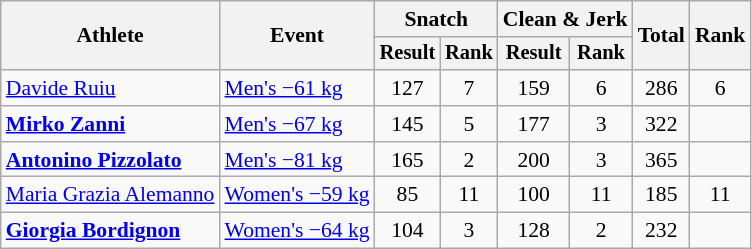<table class="wikitable" style="font-size:90%">
<tr>
<th rowspan="2">Athlete</th>
<th rowspan="2">Event</th>
<th colspan="2">Snatch</th>
<th colspan="2">Clean & Jerk</th>
<th rowspan="2">Total</th>
<th rowspan="2">Rank</th>
</tr>
<tr style="font-size:95%">
<th>Result</th>
<th>Rank</th>
<th>Result</th>
<th>Rank</th>
</tr>
<tr align=center>
<td align=left><a href='#'>Davide Ruiu</a></td>
<td align=left><a href='#'>Men's −61 kg</a></td>
<td>127</td>
<td>7</td>
<td>159</td>
<td>6</td>
<td>286</td>
<td>6</td>
</tr>
<tr align=center>
<td align=left><strong><a href='#'>Mirko Zanni</a></strong></td>
<td align=left><a href='#'>Men's −67 kg</a></td>
<td>145</td>
<td>5</td>
<td>177</td>
<td>3</td>
<td>322</td>
<td></td>
</tr>
<tr align=center>
<td align=left><strong><a href='#'>Antonino Pizzolato</a></strong></td>
<td align=left><a href='#'>Men's −81 kg</a></td>
<td>165</td>
<td>2</td>
<td>200</td>
<td>3</td>
<td>365</td>
<td></td>
</tr>
<tr align=center>
<td align=left><a href='#'>Maria Grazia Alemanno</a></td>
<td align=left><a href='#'>Women's −59 kg</a></td>
<td>85</td>
<td>11</td>
<td>100</td>
<td>11</td>
<td>185</td>
<td>11</td>
</tr>
<tr align=center>
<td align=left><strong><a href='#'>Giorgia Bordignon</a></strong></td>
<td align=left><a href='#'>Women's −64 kg</a></td>
<td>104</td>
<td>3</td>
<td>128</td>
<td>2</td>
<td>232</td>
<td></td>
</tr>
</table>
